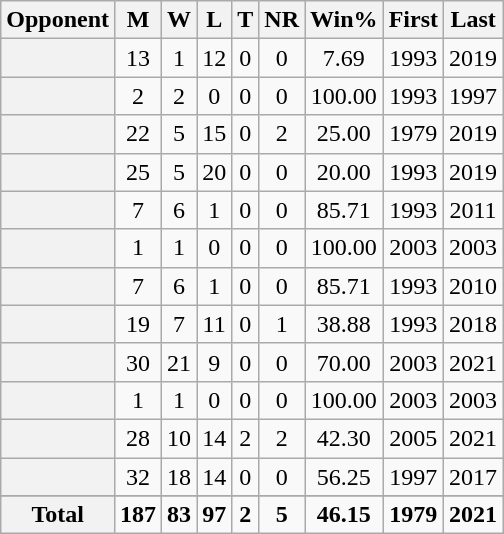<table class="wikitable plainrowheaders sortable" style="text-align:center">
<tr>
<th scope="col">Opponent</th>
<th scope="col">M</th>
<th scope="col">W</th>
<th scope="col">L</th>
<th scope="col">T</th>
<th scope="col">NR</th>
<th scope="col">Win%</th>
<th scope="col">First</th>
<th scope="col">Last</th>
</tr>
<tr>
<th scope="row"></th>
<td>13</td>
<td>1</td>
<td>12</td>
<td>0</td>
<td>0</td>
<td>7.69</td>
<td>1993</td>
<td>2019</td>
</tr>
<tr>
<th scope="row"></th>
<td>2</td>
<td>2</td>
<td>0</td>
<td>0</td>
<td>0</td>
<td>100.00</td>
<td>1993</td>
<td>1997</td>
</tr>
<tr>
<th scope="row"></th>
<td>22</td>
<td>5</td>
<td>15</td>
<td>0</td>
<td>2</td>
<td>25.00</td>
<td>1979</td>
<td>2019</td>
</tr>
<tr>
<th scope="row"></th>
<td>25</td>
<td>5</td>
<td>20</td>
<td>0</td>
<td>0</td>
<td>20.00</td>
<td>1993</td>
<td>2019</td>
</tr>
<tr>
<th scope="row"></th>
<td>7</td>
<td>6</td>
<td>1</td>
<td>0</td>
<td>0</td>
<td>85.71</td>
<td>1993</td>
<td>2011</td>
</tr>
<tr>
<th scope="row"></th>
<td>1</td>
<td>1</td>
<td>0</td>
<td>0</td>
<td>0</td>
<td>100.00</td>
<td>2003</td>
<td>2003</td>
</tr>
<tr>
<th scope="row"></th>
<td>7</td>
<td>6</td>
<td>1</td>
<td>0</td>
<td>0</td>
<td>85.71</td>
<td>1993</td>
<td>2010</td>
</tr>
<tr>
<th scope="row"></th>
<td>19</td>
<td>7</td>
<td>11</td>
<td>0</td>
<td>1</td>
<td>38.88</td>
<td>1993</td>
<td>2018</td>
</tr>
<tr>
<th scope="row"></th>
<td>30</td>
<td>21</td>
<td>9</td>
<td>0</td>
<td>0</td>
<td>70.00</td>
<td>2003</td>
<td>2021</td>
</tr>
<tr>
<th scope="row"></th>
<td>1</td>
<td>1</td>
<td>0</td>
<td>0</td>
<td>0</td>
<td>100.00</td>
<td>2003</td>
<td>2003</td>
</tr>
<tr>
<th scope="row"></th>
<td>28</td>
<td>10</td>
<td>14</td>
<td>2</td>
<td>2</td>
<td>42.30</td>
<td>2005</td>
<td>2021</td>
</tr>
<tr>
<th scope="row"></th>
<td>32</td>
<td>18</td>
<td>14</td>
<td>0</td>
<td>0</td>
<td>56.25</td>
<td>1997</td>
<td>2017</td>
</tr>
<tr>
</tr>
<tr class="sortbottom">
<th scope="row" style="text-align:center"><strong>Total</strong></th>
<td><strong>187</strong></td>
<td><strong>83</strong></td>
<td><strong>97</strong></td>
<td><strong>2</strong></td>
<td><strong>5</strong></td>
<td><strong>46.15</strong></td>
<td><strong>1979</strong></td>
<td><strong>2021</strong></td>
</tr>
</table>
